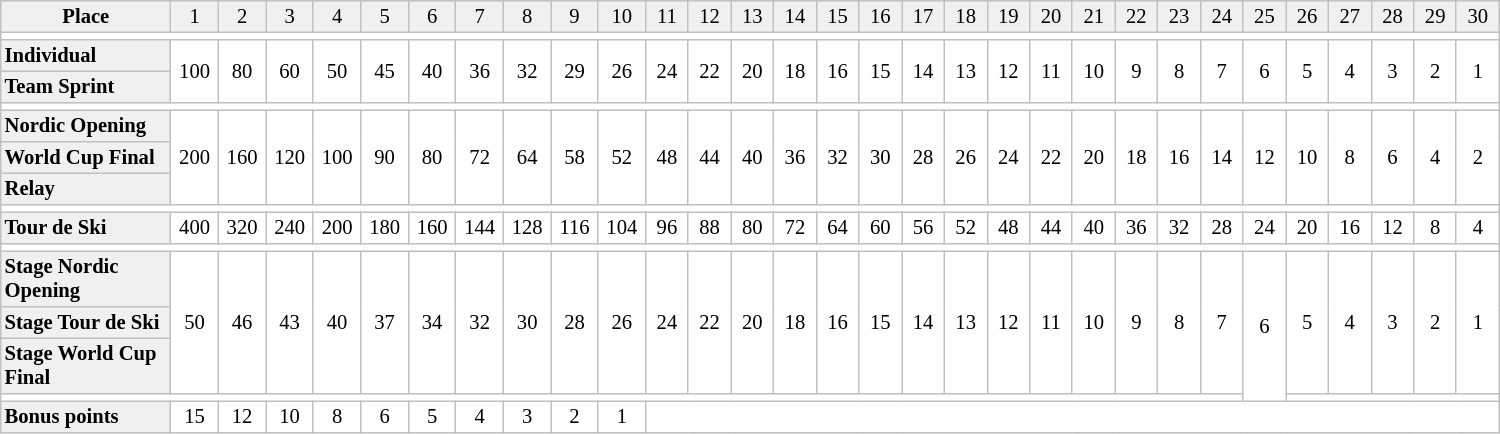<table border="1" cellpadding="2" cellspacing="0" style="border:1px solid #C0C0C0; border-collapse:collapse; font-size:86%; margin-top:1em; text-align:center" width="1000">
<tr bgcolor="#F0F0F0">
<td width=150><strong>Place</strong></td>
<td width=32>1</td>
<td width=32>2</td>
<td width=32>3</td>
<td width=32>4</td>
<td width=32>5</td>
<td width=32>6</td>
<td width=32>7</td>
<td width=32>8</td>
<td width=32>9</td>
<td width=32>10</td>
<td width=32>11</td>
<td width=32>12</td>
<td width=32>13</td>
<td width=32>14</td>
<td width=32>15</td>
<td width=32>16</td>
<td width=32>17</td>
<td width=32>18</td>
<td width=32>19</td>
<td width=32>20</td>
<td width=32>21</td>
<td width=32>22</td>
<td width=32>23</td>
<td width=32>24</td>
<td width=32>25</td>
<td width=32>26</td>
<td width=32>27</td>
<td width=32>28</td>
<td width=32>29</td>
<td width=32>30</td>
</tr>
<tr>
<td colspan=31></td>
</tr>
<tr>
<td bgcolor="#F0F0F0" align=left><strong>Individual</strong></td>
<td rowspan=2>100</td>
<td rowspan=2>80</td>
<td rowspan=2>60</td>
<td rowspan=2>50</td>
<td rowspan=2>45</td>
<td rowspan=2>40</td>
<td rowspan=2>36</td>
<td rowspan=2>32</td>
<td rowspan=2>29</td>
<td rowspan=2>26</td>
<td rowspan=2>24</td>
<td rowspan=2>22</td>
<td rowspan=2>20</td>
<td rowspan=2>18</td>
<td rowspan=2>16</td>
<td rowspan=2>15</td>
<td rowspan=2>14</td>
<td rowspan=2>13</td>
<td rowspan=2>12</td>
<td rowspan=2>11</td>
<td rowspan=2>10</td>
<td rowspan=2>9</td>
<td rowspan=2>8</td>
<td rowspan=2>7</td>
<td rowspan=2>6</td>
<td rowspan=2>5</td>
<td rowspan=2>4</td>
<td rowspan=2>3</td>
<td rowspan=2>2</td>
<td rowspan=2>1</td>
</tr>
<tr>
<td bgcolor="#F0F0F0" align=left><strong>Team Sprint</strong></td>
</tr>
<tr>
<td colspan=31></td>
</tr>
<tr>
<td bgcolor="#F0F0F0" align=left><strong>Nordic Opening</strong></td>
<td rowspan=3>200</td>
<td rowspan=3>160</td>
<td rowspan=3>120</td>
<td rowspan=3>100</td>
<td rowspan=3>90</td>
<td rowspan=3>80</td>
<td rowspan=3>72</td>
<td rowspan=3>64</td>
<td rowspan=3>58</td>
<td rowspan=3>52</td>
<td rowspan=3>48</td>
<td rowspan=3>44</td>
<td rowspan=3>40</td>
<td rowspan=3>36</td>
<td rowspan=3>32</td>
<td rowspan=3>30</td>
<td rowspan=3>28</td>
<td rowspan=3>26</td>
<td rowspan=3>24</td>
<td rowspan=3>22</td>
<td rowspan=3>20</td>
<td rowspan=3>18</td>
<td rowspan=3>16</td>
<td rowspan=3>14</td>
<td rowspan=3>12</td>
<td rowspan=3>10</td>
<td rowspan=3>8</td>
<td rowspan=3>6</td>
<td rowspan=3>4</td>
<td rowspan=3>2</td>
</tr>
<tr>
<td bgcolor="#F0F0F0" align=left><strong>World Cup Final</strong></td>
</tr>
<tr>
<td bgcolor="#F0F0F0" align=left><strong>Relay</strong></td>
</tr>
<tr>
<td colspan=31></td>
</tr>
<tr>
<td bgcolor="#F0F0F0" align=left><strong>Tour de Ski</strong></td>
<td>400</td>
<td>320</td>
<td>240</td>
<td>200</td>
<td>180</td>
<td>160</td>
<td>144</td>
<td>128</td>
<td>116</td>
<td>104</td>
<td>96</td>
<td>88</td>
<td>80</td>
<td>72</td>
<td>64</td>
<td>60</td>
<td>56</td>
<td>52</td>
<td>48</td>
<td>44</td>
<td>40</td>
<td>36</td>
<td>32</td>
<td>28</td>
<td>24</td>
<td>20</td>
<td>16</td>
<td>12</td>
<td>8</td>
<td>4</td>
</tr>
<tr>
<td colspan=31></td>
</tr>
<tr>
<td bgcolor="#F0F0F0" align=left><strong>Stage Nordic Opening</strong></td>
<td rowspan=3>50</td>
<td rowspan=3>46</td>
<td rowspan=3>43</td>
<td rowspan=3>40</td>
<td rowspan=3>37</td>
<td rowspan=3>34</td>
<td rowspan=3>32</td>
<td rowspan=3>30</td>
<td rowspan=3>28</td>
<td rowspan=3>26</td>
<td rowspan=3>24</td>
<td rowspan=3>22</td>
<td rowspan=3>20</td>
<td rowspan=3>18</td>
<td rowspan=3>16</td>
<td rowspan=3>15</td>
<td rowspan=3>14</td>
<td rowspan=3>13</td>
<td rowspan=3>12</td>
<td rowspan=3>11</td>
<td rowspan=3>10</td>
<td rowspan=3>9</td>
<td rowspan=3>8</td>
<td rowspan=3>7</td>
<td rowspan=4>6</td>
<td rowspan=3>5</td>
<td rowspan=3>4</td>
<td rowspan=3>3</td>
<td rowspan=3>2</td>
<td rowspan=3>1</td>
</tr>
<tr>
<td bgcolor="#F0F0F0" align=left><strong>Stage Tour de Ski</strong></td>
</tr>
<tr>
<td bgcolor="#F0F0F0" align=left><strong>Stage World Cup Final</strong></td>
</tr>
<tr>
<td colspan=31></td>
</tr>
<tr>
<td bgcolor="#F0F0F0" align=left><strong>Bonus points</strong></td>
<td>15</td>
<td>12</td>
<td>10</td>
<td>8</td>
<td>6</td>
<td>5</td>
<td>4</td>
<td>3</td>
<td>2</td>
<td>1</td>
<td colspan=21></td>
</tr>
</table>
